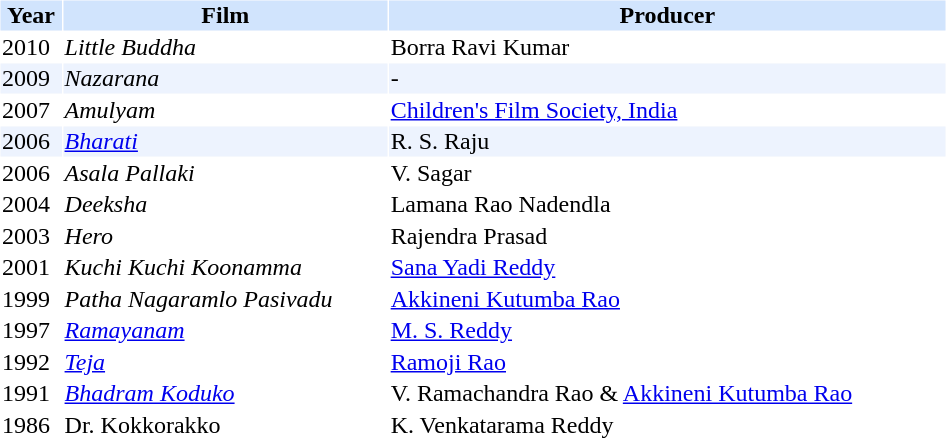<table cellspacing="1" cellpadding="1" border="0" width="50%">
<tr bgcolor="#d1e4fd">
<th>Year</th>
<th>Film</th>
<th>Producer</th>
</tr>
<tr>
<td>2010</td>
<td><em>Little Buddha</em></td>
<td>Borra Ravi Kumar</td>
</tr>
<tr bgcolor=#edf3fe>
<td>2009</td>
<td><em>Nazarana</em></td>
<td>-</td>
</tr>
<tr>
<td>2007</td>
<td><em>Amulyam</em></td>
<td><a href='#'>Children's Film Society, India</a></td>
</tr>
<tr bgcolor=#edf3fe>
<td>2006</td>
<td><em><a href='#'>Bharati</a></em></td>
<td>R. S. Raju</td>
</tr>
<tr>
<td>2006</td>
<td><em>Asala Pallaki</em></td>
<td>V. Sagar</td>
</tr>
<tr>
<td>2004</td>
<td><em>Deeksha</em></td>
<td>Lamana Rao Nadendla</td>
</tr>
<tr>
<td>2003</td>
<td><em>Hero</em></td>
<td>Rajendra Prasad</td>
</tr>
<tr>
<td>2001</td>
<td><em>Kuchi Kuchi Koonamma</em></td>
<td><a href='#'>Sana Yadi Reddy</a></td>
</tr>
<tr>
<td>1999</td>
<td><em>Patha Nagaramlo Pasivadu</em></td>
<td><a href='#'>Akkineni Kutumba Rao</a></td>
</tr>
<tr>
<td>1997</td>
<td><em><a href='#'>Ramayanam</a></em></td>
<td><a href='#'>M. S. Reddy</a></td>
</tr>
<tr>
<td>1992</td>
<td><em><a href='#'>Teja</a></em></td>
<td><a href='#'>Ramoji Rao</a></td>
</tr>
<tr>
<td>1991</td>
<td><em><a href='#'>Bhadram Koduko</a></em></td>
<td>V. Ramachandra Rao &  <a href='#'>Akkineni Kutumba Rao</a></td>
</tr>
<tr>
<td>1986</td>
<td>Dr. Kokkorakko</td>
<td>K. Venkatarama Reddy</td>
</tr>
</table>
